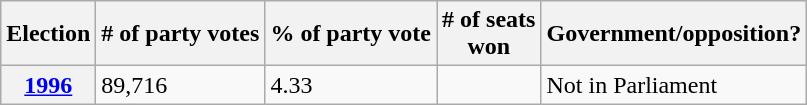<table class="wikitable">
<tr>
<th>Election</th>
<th># of party votes</th>
<th>% of party vote</th>
<th># of seats<br>won</th>
<th>Government/opposition?</th>
</tr>
<tr>
<th><a href='#'>1996</a></th>
<td>89,716</td>
<td>4.33</td>
<td></td>
<td>Not in Parliament</td>
</tr>
</table>
